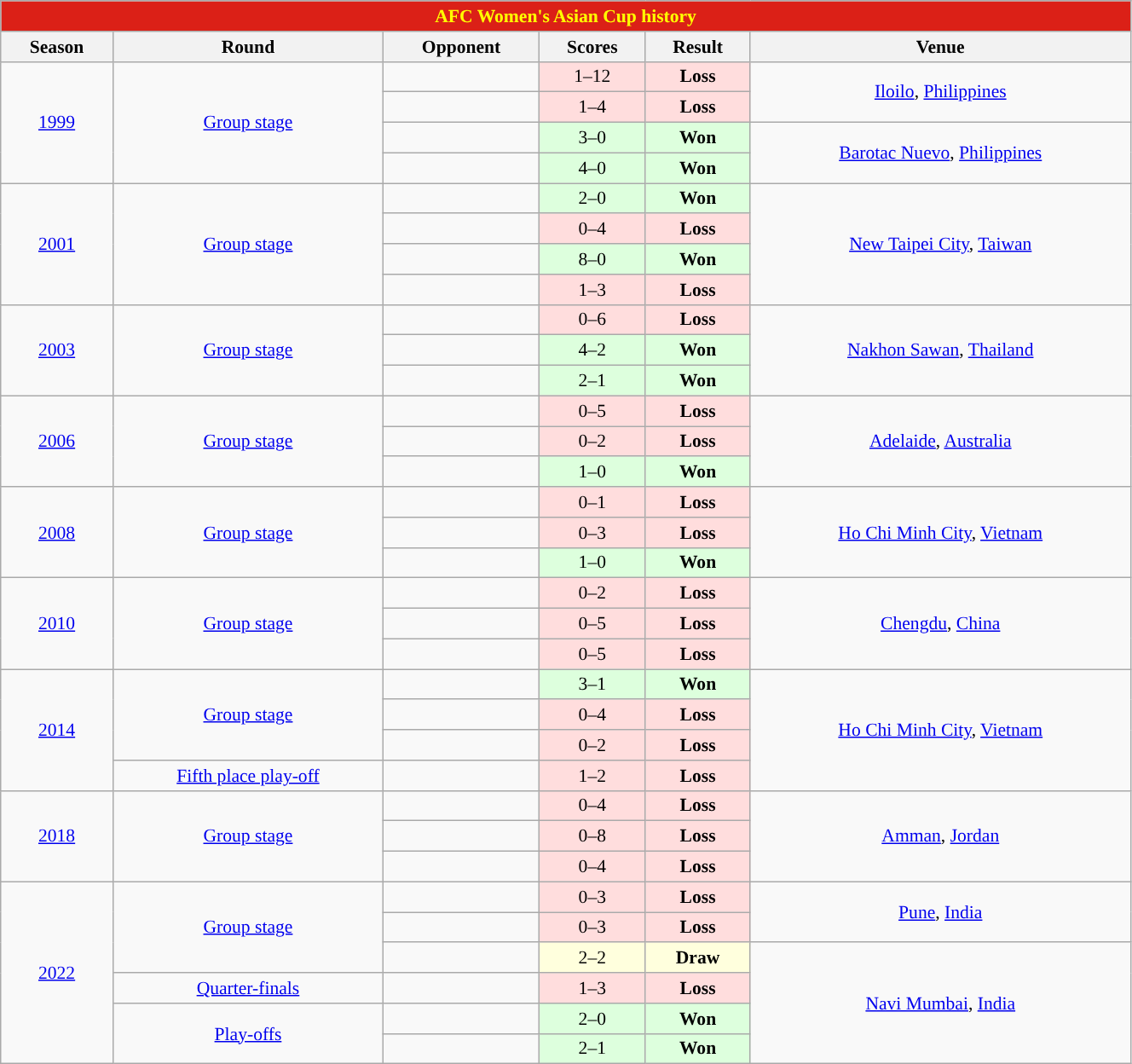<table class="wikitable collapsible collapsed" style="text-align:center; font-size:90%; width:70%;">
<tr>
<th colspan="6" style="background: #DB2017; color: #FFFF00;">AFC Women's Asian Cup history</th>
</tr>
<tr>
<th>Season</th>
<th>Round</th>
<th>Opponent</th>
<th>Scores</th>
<th>Result</th>
<th>Venue</th>
</tr>
<tr>
<td rowspan=4><a href='#'>1999</a></td>
<td rowspan=4><a href='#'>Group stage</a></td>
<td style="text-align:left"></td>
<td style="background:#fdd;">1–12</td>
<td style="background:#fdd;"><strong>Loss</strong></td>
<td rowspan=2> <a href='#'>Iloilo</a>, <a href='#'>Philippines</a></td>
</tr>
<tr>
<td style="text-align:left"></td>
<td style="background:#fdd;">1–4</td>
<td style="background:#fdd;"><strong>Loss</strong></td>
</tr>
<tr>
<td style="text-align:left"></td>
<td style="background:#dfd;">3–0</td>
<td style="background:#dfd;"><strong>Won</strong></td>
<td rowspan=2> <a href='#'>Barotac Nuevo</a>, <a href='#'>Philippines</a></td>
</tr>
<tr>
<td style="text-align:left"></td>
<td style="background:#dfd;">4–0</td>
<td style="background:#dfd;"><strong>Won</strong></td>
</tr>
<tr>
<td rowspan=4><a href='#'>2001</a></td>
<td rowspan=4><a href='#'>Group stage</a></td>
<td style="text-align:left"></td>
<td style="background:#dfd;">2–0</td>
<td style="background:#dfd;"><strong>Won</strong></td>
<td rowspan=4> <a href='#'>New Taipei City</a>, <a href='#'>Taiwan</a></td>
</tr>
<tr>
<td style="text-align:left"></td>
<td style="background:#fdd;">0–4</td>
<td style="background:#fdd;"><strong>Loss</strong></td>
</tr>
<tr>
<td style="text-align:left"></td>
<td style="background:#dfd;">8–0</td>
<td style="background:#dfd;"><strong>Won</strong></td>
</tr>
<tr>
<td style="text-align:left"></td>
<td style="background:#fdd;">1–3</td>
<td style="background:#fdd;"><strong>Loss</strong></td>
</tr>
<tr>
<td rowspan=3><a href='#'>2003</a></td>
<td rowspan=3><a href='#'>Group stage</a></td>
<td style="text-align:left"></td>
<td style="background:#fdd;">0–6</td>
<td style="background:#fdd;"><strong>Loss</strong></td>
<td rowspan=3> <a href='#'>Nakhon Sawan</a>, <a href='#'>Thailand</a></td>
</tr>
<tr>
<td style="text-align:left"></td>
<td style="background:#dfd;">4–2</td>
<td style="background:#dfd;"><strong>Won</strong></td>
</tr>
<tr>
<td style="text-align:left"></td>
<td style="background:#dfd;">2–1</td>
<td style="background:#dfd;"><strong>Won</strong></td>
</tr>
<tr>
<td rowspan=3><a href='#'>2006</a></td>
<td rowspan=3><a href='#'>Group stage</a></td>
<td style="text-align:left"></td>
<td style="background:#fdd;">0–5</td>
<td style="background:#fdd;"><strong>Loss</strong></td>
<td rowspan=3> <a href='#'>Adelaide</a>, <a href='#'>Australia</a></td>
</tr>
<tr>
<td style="text-align:left"></td>
<td style="background:#fdd;">0–2</td>
<td style="background:#fdd;"><strong>Loss</strong></td>
</tr>
<tr>
<td style="text-align:left"></td>
<td style="background:#dfd;">1–0</td>
<td style="background:#dfd;"><strong>Won</strong></td>
</tr>
<tr>
<td rowspan=3><a href='#'>2008</a></td>
<td rowspan=3><a href='#'>Group stage</a></td>
<td style="text-align:left"></td>
<td style="background:#fdd;">0–1</td>
<td style="background:#fdd;"><strong>Loss</strong></td>
<td rowspan=3> <a href='#'>Ho Chi Minh City</a>, <a href='#'>Vietnam</a></td>
</tr>
<tr>
<td style="text-align:left"></td>
<td style="background:#fdd;">0–3</td>
<td style="background:#fdd;"><strong>Loss</strong></td>
</tr>
<tr>
<td style="text-align:left"></td>
<td style="background:#dfd;">1–0</td>
<td style="background:#dfd;"><strong>Won</strong></td>
</tr>
<tr>
<td rowspan=3><a href='#'>2010</a></td>
<td rowspan=3><a href='#'>Group stage</a></td>
<td style="text-align:left"></td>
<td style="background:#fdd;">0–2</td>
<td style="background:#fdd;"><strong>Loss</strong></td>
<td rowspan=3> <a href='#'>Chengdu</a>, <a href='#'>China</a></td>
</tr>
<tr>
<td style="text-align:left"></td>
<td style="background:#fdd;">0–5</td>
<td style="background:#fdd;"><strong>Loss</strong></td>
</tr>
<tr>
<td style="text-align:left"></td>
<td style="background:#fdd;">0–5</td>
<td style="background:#fdd;"><strong>Loss</strong></td>
</tr>
<tr>
<td rowspan=4><a href='#'>2014</a></td>
<td rowspan=3><a href='#'>Group stage</a></td>
<td style="text-align:left"></td>
<td style="background:#dfd;">3–1</td>
<td style="background:#dfd;"><strong>Won</strong></td>
<td rowspan=4> <a href='#'>Ho Chi Minh City</a>, <a href='#'>Vietnam</a></td>
</tr>
<tr>
<td style="text-align:left"></td>
<td style="background:#fdd;">0–4</td>
<td style="background:#fdd;"><strong>Loss</strong></td>
</tr>
<tr>
<td style="text-align:left"></td>
<td style="background:#fdd;">0–2</td>
<td style="background:#fdd;"><strong>Loss</strong></td>
</tr>
<tr>
<td rowspan=1><a href='#'>Fifth place play-off</a></td>
<td style="text-align:left"></td>
<td style="background:#fdd;">1–2</td>
<td style="background:#fdd;"><strong>Loss</strong></td>
</tr>
<tr>
<td rowspan=3><a href='#'>2018</a></td>
<td rowspan=3><a href='#'>Group stage</a></td>
<td style="text-align:left"></td>
<td style="background:#fdd;">0–4</td>
<td style="background:#fdd;"><strong>Loss</strong></td>
<td rowspan=3> <a href='#'>Amman</a>, <a href='#'>Jordan</a></td>
</tr>
<tr>
<td style="text-align:left"></td>
<td style="background:#fdd;">0–8</td>
<td style="background:#fdd;"><strong>Loss</strong></td>
</tr>
<tr>
<td style="text-align:left"></td>
<td style="background:#fdd;">0–4</td>
<td style="background:#fdd;"><strong>Loss</strong></td>
</tr>
<tr>
<td rowspan=6><a href='#'>2022</a></td>
<td rowspan=3><a href='#'>Group stage</a></td>
<td style="text-align:left"></td>
<td style="background:#fdd;">0–3</td>
<td style="background:#fdd;"><strong>Loss</strong></td>
<td rowspan=2> <a href='#'>Pune</a>, <a href='#'>India</a></td>
</tr>
<tr>
<td style="text-align:left"></td>
<td style="background:#fdd;">0–3</td>
<td style="background:#fdd;"><strong>Loss</strong></td>
</tr>
<tr>
<td style="text-align:left"></td>
<td style="background:#ffd;">2–2</td>
<td style="background:#ffd;"><strong>Draw</strong></td>
<td rowspan=4> <a href='#'>Navi Mumbai</a>, <a href='#'>India</a></td>
</tr>
<tr>
<td rowspan=1><a href='#'>Quarter-finals</a></td>
<td style="text-align:left"></td>
<td style="background:#fdd;">1–3</td>
<td style="background:#fdd;"><strong>Loss</strong></td>
</tr>
<tr>
<td rowspan=2><a href='#'>Play-offs</a></td>
<td style="text-align:left"></td>
<td style="background:#dfd;">2–0</td>
<td style="background:#dfd;"><strong>Won</strong></td>
</tr>
<tr>
<td style="text-align:left"></td>
<td style="background:#dfd;">2–1</td>
<td style="background:#dfd;"><strong>Won</strong></td>
</tr>
</table>
